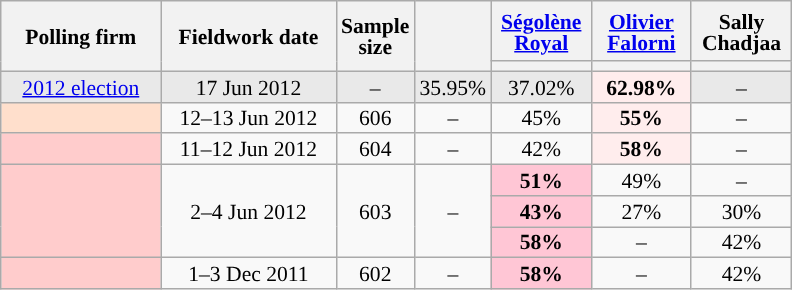<table class="wikitable sortable" style="text-align:center;font-size:90%;line-height:14px;">
<tr style="height:40px;">
<th style="width:100px;" rowspan="2">Polling firm</th>
<th style="width:110px;" rowspan="2">Fieldwork date</th>
<th style="width:35px;" rowspan="2">Sample<br>size</th>
<th style="width:30px;" rowspan="2"></th>
<th class="unsortable" style="width:60px;"><a href='#'>Ségolène Royal</a><br></th>
<th class="unsortable" style="width:60px;"><a href='#'>Olivier Falorni</a><br></th>
<th class="unsortable" style="width:60px;">Sally Chadjaa<br></th>
</tr>
<tr>
<th style="background:"></th>
<th style="background:"></th>
<th style="background:"></th>
</tr>
<tr style="background:#E9E9E9;">
<td><a href='#'>2012 election</a></td>
<td data-sort-value="2012-06-17">17 Jun 2012</td>
<td>–</td>
<td>35.95%</td>
<td>37.02%</td>
<td style="background:#FFEDED;"><strong>62.98%</strong></td>
<td>–</td>
</tr>
<tr>
<td style="background:#FFDFCC;"></td>
<td data-sort-value="2012-06-13">12–13 Jun 2012</td>
<td>606</td>
<td>–</td>
<td>45%</td>
<td style="background:#FFEDED;"><strong>55%</strong></td>
<td>–</td>
</tr>
<tr>
<td style="background:#FFCCCC;"></td>
<td data-sort-value="2012-06-12">11–12 Jun 2012</td>
<td>604</td>
<td>–</td>
<td>42%</td>
<td style="background:#FFEDED;"><strong>58%</strong></td>
<td>–</td>
</tr>
<tr>
<td rowspan="3" style="background:#FFCCCC;"></td>
<td rowspan="3" data-sort-value="2012-06-04">2–4 Jun 2012</td>
<td rowspan="3">603</td>
<td rowspan="3">–</td>
<td style="background:#FFC6D5;"><strong>51%</strong></td>
<td>49%</td>
<td>–</td>
</tr>
<tr>
<td style="background:#FFC6D5;"><strong>43%</strong></td>
<td>27%</td>
<td>30%</td>
</tr>
<tr>
<td style="background:#FFC6D5;"><strong>58%</strong></td>
<td>–</td>
<td>42%</td>
</tr>
<tr>
<td style="background:#FFCCCC;"></td>
<td data-sort-value="2011-12-03">1–3 Dec 2011</td>
<td>602</td>
<td>–</td>
<td style="background:#FFC6D5;"><strong>58%</strong></td>
<td>–</td>
<td>42%</td>
</tr>
</table>
